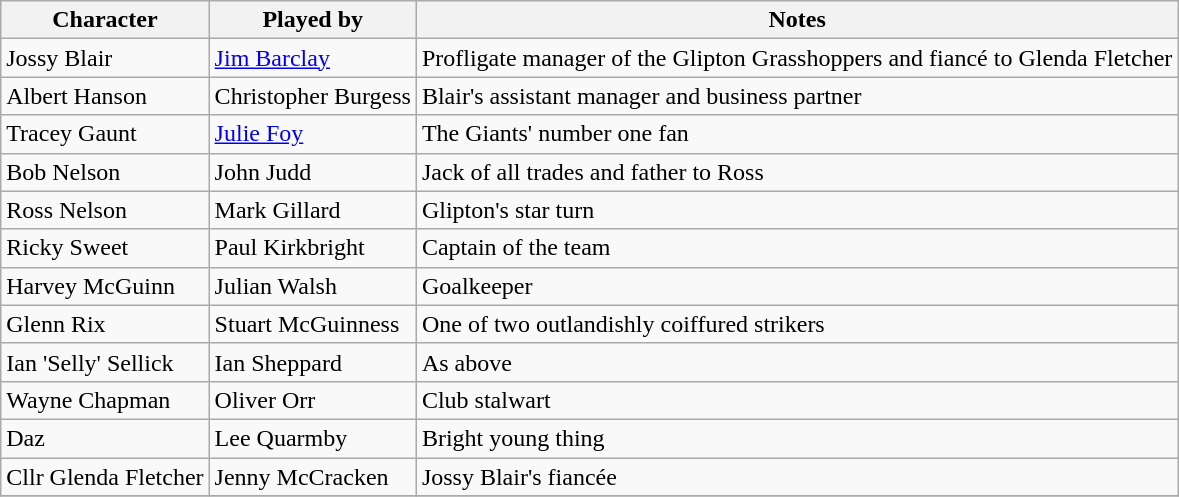<table class="wikitable">
<tr>
<th align=center>Character</th>
<th align=center>Played by</th>
<th align=center>Notes</th>
</tr>
<tr>
<td>Jossy Blair</td>
<td><a href='#'>Jim Barclay</a></td>
<td>Profligate manager of the Glipton Grasshoppers and fiancé to Glenda Fletcher</td>
</tr>
<tr>
<td>Albert Hanson</td>
<td>Christopher Burgess</td>
<td>Blair's assistant manager and business partner</td>
</tr>
<tr>
<td>Tracey Gaunt</td>
<td><a href='#'>Julie Foy</a></td>
<td>The Giants' number one fan</td>
</tr>
<tr>
<td>Bob Nelson</td>
<td>John Judd</td>
<td>Jack of all trades and father to Ross</td>
</tr>
<tr>
<td>Ross Nelson</td>
<td>Mark Gillard</td>
<td>Glipton's star turn</td>
</tr>
<tr>
<td>Ricky Sweet</td>
<td>Paul Kirkbright</td>
<td>Captain of the team</td>
</tr>
<tr>
<td>Harvey McGuinn</td>
<td>Julian Walsh</td>
<td>Goalkeeper</td>
</tr>
<tr>
<td>Glenn Rix</td>
<td>Stuart McGuinness</td>
<td>One of two outlandishly coiffured strikers</td>
</tr>
<tr>
<td>Ian 'Selly' Sellick</td>
<td>Ian Sheppard</td>
<td>As above</td>
</tr>
<tr>
<td>Wayne Chapman</td>
<td>Oliver Orr</td>
<td>Club stalwart</td>
</tr>
<tr>
<td>Daz</td>
<td>Lee Quarmby</td>
<td>Bright young thing</td>
</tr>
<tr>
<td>Cllr Glenda Fletcher</td>
<td>Jenny McCracken</td>
<td>Jossy Blair's fiancée</td>
</tr>
<tr>
</tr>
</table>
